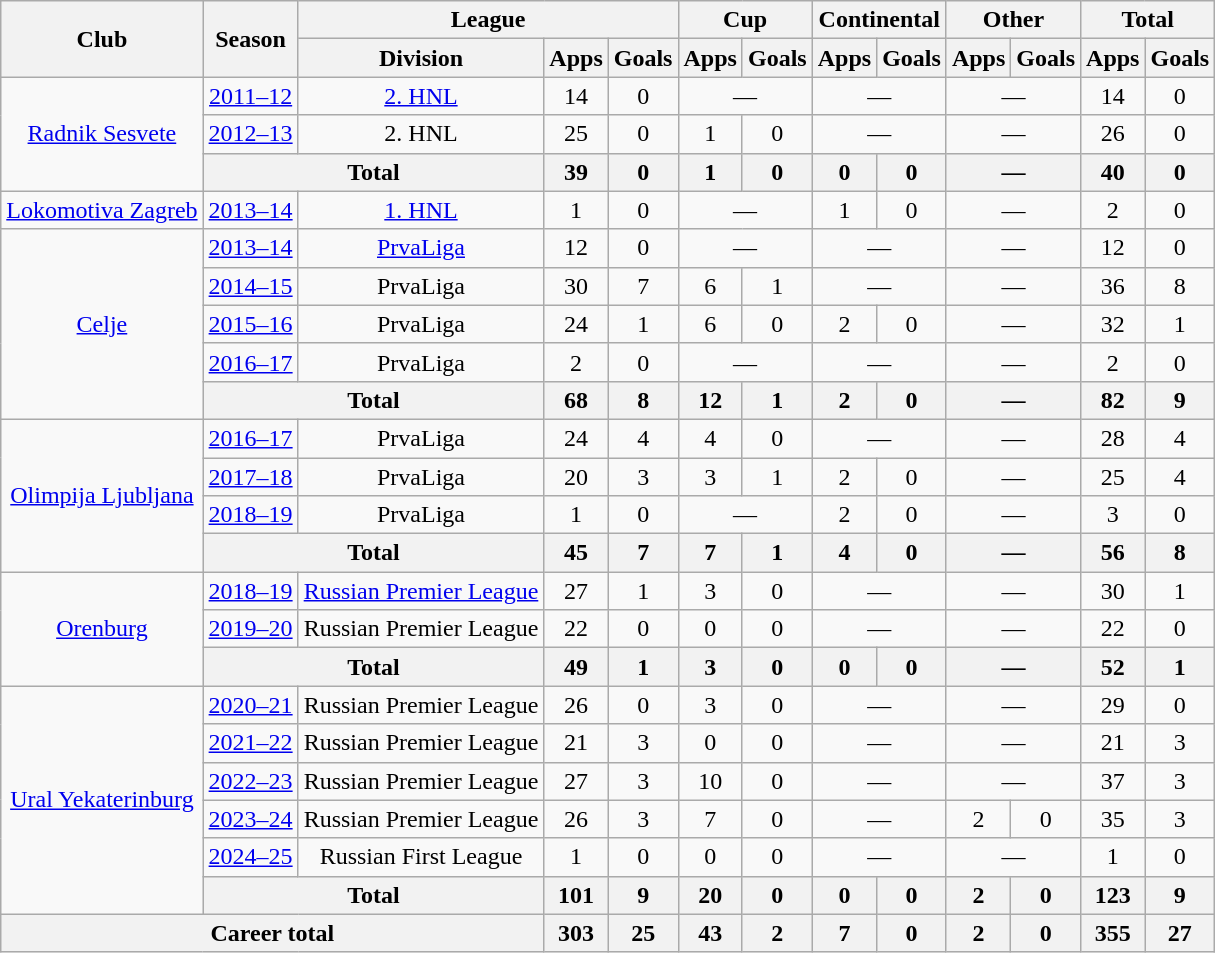<table class="wikitable" style="text-align: center;">
<tr>
<th rowspan=2>Club</th>
<th rowspan=2>Season</th>
<th colspan=3>League</th>
<th colspan=2>Cup</th>
<th colspan=2>Continental</th>
<th colspan=2>Other</th>
<th colspan=2>Total</th>
</tr>
<tr>
<th>Division</th>
<th>Apps</th>
<th>Goals</th>
<th>Apps</th>
<th>Goals</th>
<th>Apps</th>
<th>Goals</th>
<th>Apps</th>
<th>Goals</th>
<th>Apps</th>
<th>Goals</th>
</tr>
<tr>
<td rowspan="3"><a href='#'>Radnik Sesvete</a></td>
<td><a href='#'>2011–12</a></td>
<td><a href='#'>2. HNL</a></td>
<td>14</td>
<td>0</td>
<td colspan="2">—</td>
<td colspan="2">—</td>
<td colspan="2">—</td>
<td>14</td>
<td>0</td>
</tr>
<tr>
<td><a href='#'>2012–13</a></td>
<td>2. HNL</td>
<td>25</td>
<td>0</td>
<td>1</td>
<td>0</td>
<td colspan="2">—</td>
<td colspan="2">—</td>
<td>26</td>
<td>0</td>
</tr>
<tr>
<th colspan=2>Total</th>
<th>39</th>
<th>0</th>
<th>1</th>
<th>0</th>
<th>0</th>
<th>0</th>
<th colspan=2>—</th>
<th>40</th>
<th>0</th>
</tr>
<tr>
<td><a href='#'>Lokomotiva Zagreb</a></td>
<td><a href='#'>2013–14</a></td>
<td><a href='#'>1. HNL</a></td>
<td>1</td>
<td>0</td>
<td colspan="2">—</td>
<td>1</td>
<td>0</td>
<td colspan=2>—</td>
<td>2</td>
<td>0</td>
</tr>
<tr>
<td rowspan="5"><a href='#'>Celje</a></td>
<td><a href='#'>2013–14</a></td>
<td><a href='#'>PrvaLiga</a></td>
<td>12</td>
<td>0</td>
<td colspan="2">—</td>
<td colspan="2">—</td>
<td colspan="2">—</td>
<td>12</td>
<td>0</td>
</tr>
<tr>
<td><a href='#'>2014–15</a></td>
<td>PrvaLiga</td>
<td>30</td>
<td>7</td>
<td>6</td>
<td>1</td>
<td colspan="2">—</td>
<td colspan="2">—</td>
<td>36</td>
<td>8</td>
</tr>
<tr>
<td><a href='#'>2015–16</a></td>
<td>PrvaLiga</td>
<td>24</td>
<td>1</td>
<td>6</td>
<td>0</td>
<td>2</td>
<td>0</td>
<td colspan="2">—</td>
<td>32</td>
<td>1</td>
</tr>
<tr>
<td><a href='#'>2016–17</a></td>
<td>PrvaLiga</td>
<td>2</td>
<td>0</td>
<td colspan="2">—</td>
<td colspan="2">—</td>
<td colspan="2">—</td>
<td>2</td>
<td>0</td>
</tr>
<tr>
<th colspan=2>Total</th>
<th>68</th>
<th>8</th>
<th>12</th>
<th>1</th>
<th>2</th>
<th>0</th>
<th colspan=2>—</th>
<th>82</th>
<th>9</th>
</tr>
<tr>
<td rowspan="4"><a href='#'>Olimpija Ljubljana</a></td>
<td><a href='#'>2016–17</a></td>
<td>PrvaLiga</td>
<td>24</td>
<td>4</td>
<td>4</td>
<td>0</td>
<td colspan="2">—</td>
<td colspan="2">—</td>
<td>28</td>
<td>4</td>
</tr>
<tr>
<td><a href='#'>2017–18</a></td>
<td>PrvaLiga</td>
<td>20</td>
<td>3</td>
<td>3</td>
<td>1</td>
<td>2</td>
<td>0</td>
<td colspan="2">—</td>
<td>25</td>
<td>4</td>
</tr>
<tr>
<td><a href='#'>2018–19</a></td>
<td>PrvaLiga</td>
<td>1</td>
<td>0</td>
<td colspan="2">—</td>
<td>2</td>
<td>0</td>
<td colspan="2">—</td>
<td>3</td>
<td>0</td>
</tr>
<tr>
<th colspan=2>Total</th>
<th>45</th>
<th>7</th>
<th>7</th>
<th>1</th>
<th>4</th>
<th>0</th>
<th colspan=2>—</th>
<th>56</th>
<th>8</th>
</tr>
<tr>
<td rowspan="3"><a href='#'>Orenburg</a></td>
<td><a href='#'>2018–19</a></td>
<td><a href='#'>Russian Premier League</a></td>
<td>27</td>
<td>1</td>
<td>3</td>
<td>0</td>
<td colspan="2">—</td>
<td colspan="2">—</td>
<td>30</td>
<td>1</td>
</tr>
<tr>
<td><a href='#'>2019–20</a></td>
<td>Russian Premier League</td>
<td>22</td>
<td>0</td>
<td>0</td>
<td>0</td>
<td colspan="2">—</td>
<td colspan="2">—</td>
<td>22</td>
<td>0</td>
</tr>
<tr>
<th colspan=2>Total</th>
<th>49</th>
<th>1</th>
<th>3</th>
<th>0</th>
<th>0</th>
<th>0</th>
<th colspan="2">—</th>
<th>52</th>
<th>1</th>
</tr>
<tr>
<td rowspan="6"><a href='#'>Ural Yekaterinburg</a></td>
<td><a href='#'>2020–21</a></td>
<td>Russian Premier League</td>
<td>26</td>
<td>0</td>
<td>3</td>
<td>0</td>
<td colspan="2">—</td>
<td colspan="2">—</td>
<td>29</td>
<td>0</td>
</tr>
<tr>
<td><a href='#'>2021–22</a></td>
<td>Russian Premier League</td>
<td>21</td>
<td>3</td>
<td>0</td>
<td>0</td>
<td colspan="2">—</td>
<td colspan="2">—</td>
<td>21</td>
<td>3</td>
</tr>
<tr>
<td><a href='#'>2022–23</a></td>
<td>Russian Premier League</td>
<td>27</td>
<td>3</td>
<td>10</td>
<td>0</td>
<td colspan="2">—</td>
<td colspan="2">—</td>
<td>37</td>
<td>3</td>
</tr>
<tr>
<td><a href='#'>2023–24</a></td>
<td>Russian Premier League</td>
<td>26</td>
<td>3</td>
<td>7</td>
<td>0</td>
<td colspan="2">—</td>
<td>2</td>
<td>0</td>
<td>35</td>
<td>3</td>
</tr>
<tr>
<td><a href='#'>2024–25</a></td>
<td>Russian First League</td>
<td>1</td>
<td>0</td>
<td>0</td>
<td>0</td>
<td colspan="2">—</td>
<td colspan="2">—</td>
<td>1</td>
<td>0</td>
</tr>
<tr>
<th colspan="2">Total</th>
<th>101</th>
<th>9</th>
<th>20</th>
<th>0</th>
<th>0</th>
<th>0</th>
<th>2</th>
<th>0</th>
<th>123</th>
<th>9</th>
</tr>
<tr>
<th colspan="3">Career total</th>
<th>303</th>
<th>25</th>
<th>43</th>
<th>2</th>
<th>7</th>
<th>0</th>
<th>2</th>
<th>0</th>
<th>355</th>
<th>27</th>
</tr>
</table>
